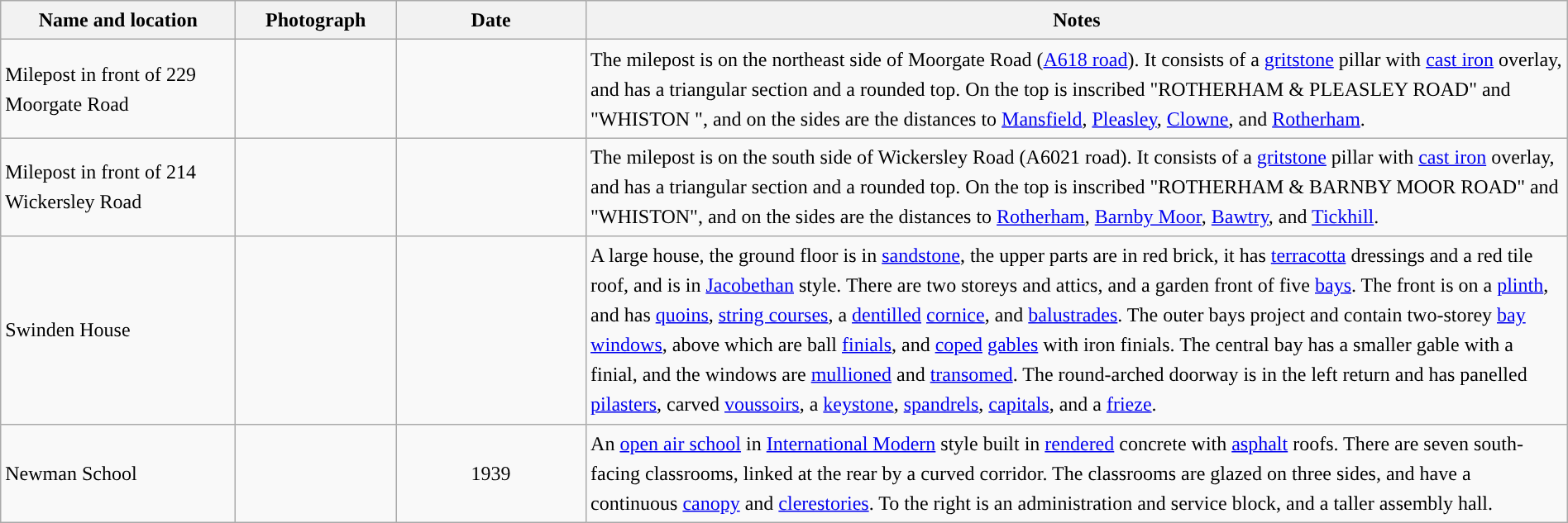<table class="wikitable sortable plainrowheaders" style="width:100%;border:0px;text-align:left;line-height:150%;">
<tr>
<th scope="col"  style="width:150px">Name and location</th>
<th scope="col"  style="width:100px" class="unsortable">Photograph</th>
<th scope="col"  style="width:120px">Date</th>
<th scope="col"  style="width:650px" class="unsortable">Notes</th>
</tr>
<tr>
<td>Milepost in front of 229 Moorgate Road<br><small></small></td>
<td></td>
<td align="center"></td>
<td>The milepost is on the northeast side of Moorgate Road (<a href='#'>A618 road</a>).  It consists of a <a href='#'>gritstone</a> pillar with <a href='#'>cast iron</a> overlay, and has a triangular section and a rounded top.  On the top is inscribed "ROTHERHAM & PLEASLEY ROAD" and "WHISTON ", and on the sides are the distances to <a href='#'>Mansfield</a>, <a href='#'>Pleasley</a>, <a href='#'>Clowne</a>, and <a href='#'>Rotherham</a>.</td>
</tr>
<tr>
<td>Milepost in front of 214 Wickersley Road<br><small></small></td>
<td></td>
<td align="center"></td>
<td>The milepost is on the south side of Wickersley Road (A6021 road).  It consists of a <a href='#'>gritstone</a> pillar with <a href='#'>cast iron</a> overlay, and has a triangular section and a rounded top.  On the top is inscribed "ROTHERHAM & BARNBY MOOR ROAD" and "WHISTON", and on the sides are the distances to <a href='#'>Rotherham</a>, <a href='#'>Barnby Moor</a>, <a href='#'>Bawtry</a>, and <a href='#'>Tickhill</a>.</td>
</tr>
<tr>
<td>Swinden House<br><small></small></td>
<td></td>
<td align="center"></td>
<td>A large house, the ground floor is in <a href='#'>sandstone</a>, the upper parts are in red brick, it has <a href='#'>terracotta</a> dressings and a red tile roof, and is in <a href='#'>Jacobethan</a> style.  There are two storeys and attics, and a garden front of five <a href='#'>bays</a>.  The front is on a <a href='#'>plinth</a>, and has <a href='#'>quoins</a>, <a href='#'>string courses</a>, a <a href='#'>dentilled</a> <a href='#'>cornice</a>, and <a href='#'>balustrades</a>.  The outer bays project and contain two-storey <a href='#'>bay windows</a>, above which are ball <a href='#'>finials</a>, and <a href='#'>coped</a> <a href='#'>gables</a> with iron finials.  The central bay has a smaller gable with a finial, and the windows are <a href='#'>mullioned</a> and <a href='#'>transomed</a>.  The round-arched doorway is in the left return and has panelled <a href='#'>pilasters</a>, carved <a href='#'>voussoirs</a>, a <a href='#'>keystone</a>, <a href='#'>spandrels</a>, <a href='#'>capitals</a>, and a <a href='#'>frieze</a>.</td>
</tr>
<tr>
<td>Newman School<br><small></small></td>
<td></td>
<td align="center">1939</td>
<td>An <a href='#'>open air school</a> in <a href='#'>International Modern</a> style built in <a href='#'>rendered</a> concrete with <a href='#'>asphalt</a> roofs.  There are seven south-facing classrooms, linked at the rear by a curved corridor.  The classrooms are glazed on three sides, and have a continuous <a href='#'>canopy</a> and <a href='#'>clerestories</a>.  To the right is an administration and service block, and a taller assembly hall.</td>
</tr>
<tr>
</tr>
</table>
